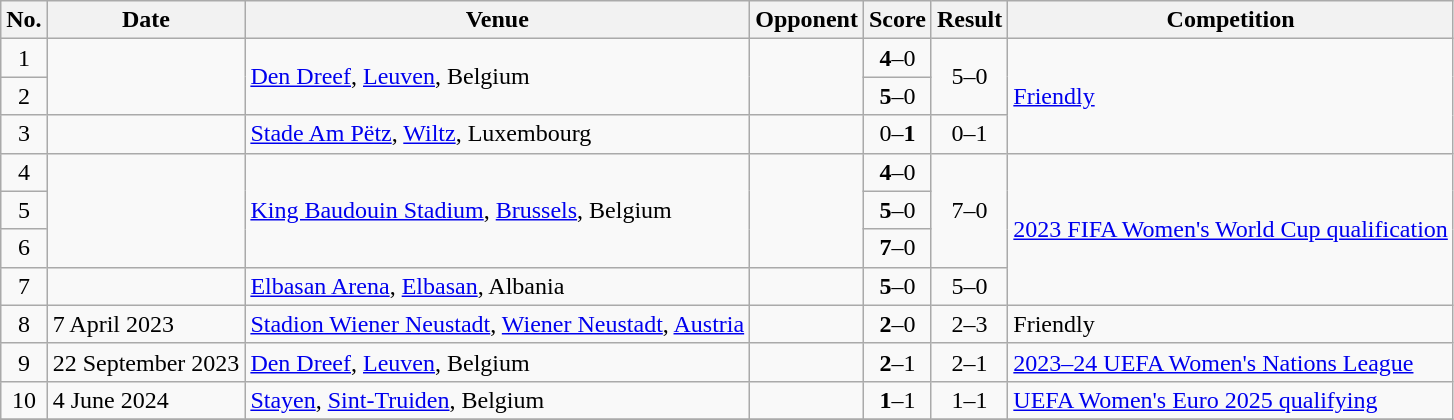<table class="wikitable sortable">
<tr>
<th>No.</th>
<th>Date</th>
<th>Venue</th>
<th>Opponent</th>
<th>Score</th>
<th>Result</th>
<th>Competition</th>
</tr>
<tr>
<td align="center">1</td>
<td rowspan="2"></td>
<td rowspan="2"><a href='#'>Den Dreef</a>, <a href='#'>Leuven</a>, Belgium</td>
<td rowspan="2"></td>
<td align="center"><strong>4</strong>–0</td>
<td rowspan="2" align="center">5–0</td>
<td rowspan="3"><a href='#'>Friendly</a></td>
</tr>
<tr>
<td align="center">2</td>
<td align="center"><strong>5</strong>–0</td>
</tr>
<tr>
<td align="center">3</td>
<td></td>
<td><a href='#'>Stade Am Pëtz</a>, <a href='#'>Wiltz</a>, Luxembourg</td>
<td></td>
<td align="center">0–<strong>1</strong></td>
<td align="center">0–1</td>
</tr>
<tr>
<td align="center">4</td>
<td rowspan="3"></td>
<td rowspan="3"><a href='#'>King Baudouin Stadium</a>, <a href='#'>Brussels</a>, Belgium</td>
<td rowspan="3"></td>
<td align="center"><strong>4</strong>–0</td>
<td rowspan="3" align="center">7–0</td>
<td rowspan="4"><a href='#'>2023 FIFA Women's World Cup qualification</a></td>
</tr>
<tr>
<td align="center">5</td>
<td align="center"><strong>5</strong>–0</td>
</tr>
<tr>
<td align="center">6</td>
<td align="center"><strong>7</strong>–0</td>
</tr>
<tr>
<td align="center">7</td>
<td></td>
<td><a href='#'>Elbasan Arena</a>, <a href='#'>Elbasan</a>, Albania</td>
<td></td>
<td align="center"><strong>5</strong>–0</td>
<td align="center">5–0</td>
</tr>
<tr>
<td align="center">8</td>
<td>7 April 2023</td>
<td><a href='#'>Stadion Wiener Neustadt</a>, <a href='#'>Wiener Neustadt</a>, <a href='#'>Austria</a></td>
<td></td>
<td align=center><strong>2</strong>–0</td>
<td align=center>2–3</td>
<td>Friendly</td>
</tr>
<tr>
<td align="center">9</td>
<td>22 September 2023</td>
<td><a href='#'>Den Dreef</a>, <a href='#'>Leuven</a>, Belgium</td>
<td></td>
<td align=center><strong>2</strong>–1</td>
<td align=center>2–1</td>
<td><a href='#'>2023–24 UEFA Women's Nations League</a></td>
</tr>
<tr>
<td align="center">10</td>
<td>4 June 2024</td>
<td><a href='#'>Stayen</a>, <a href='#'>Sint-Truiden</a>, Belgium</td>
<td></td>
<td align=center><strong>1</strong>–1</td>
<td align=center>1–1</td>
<td><a href='#'>UEFA Women's Euro 2025 qualifying</a></td>
</tr>
<tr>
</tr>
</table>
